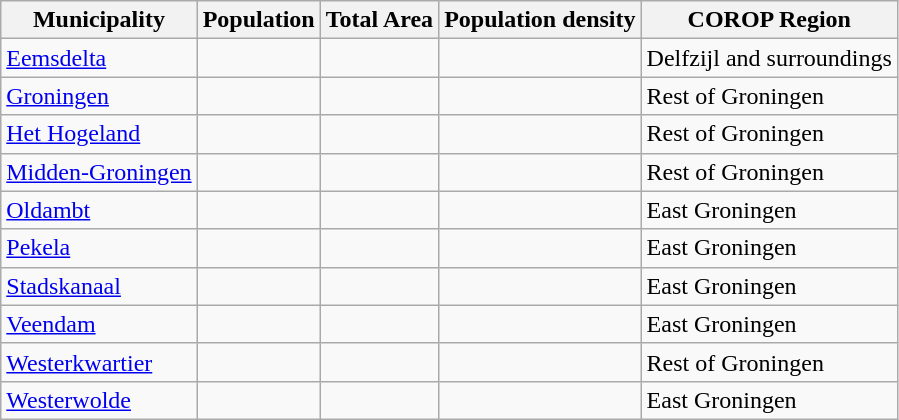<table class="wikitable sortable">
<tr>
<th>Municipality</th>
<th>Population</th>
<th>Total Area</th>
<th>Population density</th>
<th>COROP Region</th>
</tr>
<tr>
<td><a href='#'>Eemsdelta</a></td>
<td align="right"></td>
<td align="center"></td>
<td align="center"></td>
<td>Delfzijl and surroundings</td>
</tr>
<tr>
<td><a href='#'>Groningen</a></td>
<td align="right"></td>
<td align="center"></td>
<td align="center"></td>
<td>Rest of Groningen</td>
</tr>
<tr>
<td><a href='#'>Het Hogeland</a></td>
<td align="right"></td>
<td align="center"></td>
<td align="center"></td>
<td>Rest of Groningen</td>
</tr>
<tr>
<td><a href='#'>Midden-Groningen</a></td>
<td align="right"></td>
<td align="center"></td>
<td align="center"></td>
<td>Rest of Groningen</td>
</tr>
<tr>
<td><a href='#'>Oldambt</a></td>
<td align="right"></td>
<td align="center"></td>
<td align="center"></td>
<td>East Groningen</td>
</tr>
<tr>
<td><a href='#'>Pekela</a></td>
<td align="right"></td>
<td align="center"></td>
<td align="center"></td>
<td>East Groningen</td>
</tr>
<tr>
<td><a href='#'>Stadskanaal</a></td>
<td align="right"></td>
<td align="center"></td>
<td align="center"></td>
<td>East Groningen</td>
</tr>
<tr>
<td><a href='#'>Veendam</a></td>
<td align="right"></td>
<td align="center"></td>
<td align="center"></td>
<td>East Groningen</td>
</tr>
<tr>
<td><a href='#'>Westerkwartier</a></td>
<td align="right"></td>
<td align="center"></td>
<td align="center"></td>
<td>Rest of Groningen</td>
</tr>
<tr>
<td><a href='#'>Westerwolde</a></td>
<td align="right"></td>
<td align="center"></td>
<td align="center"></td>
<td>East Groningen</td>
</tr>
</table>
